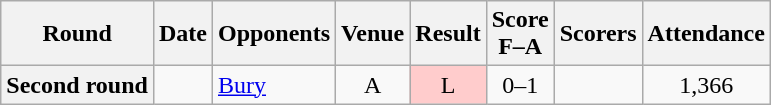<table class="wikitable plainrowheaders sortable" style="text-align:center">
<tr>
<th scope="col">Round</th>
<th scope="col">Date</th>
<th scope="col">Opponents</th>
<th scope="col">Venue</th>
<th scope="col">Result</th>
<th scope="col">Score<br>F–A</th>
<th scope="col" class="unsortable">Scorers</th>
<th scope="col">Attendance</th>
</tr>
<tr>
<th scope=row>Second round</th>
<td align=left></td>
<td align=left><a href='#'>Bury</a></td>
<td>A</td>
<td bgcolor=#FFCCCC>L</td>
<td>0–1</td>
<td></td>
<td>1,366</td>
</tr>
</table>
